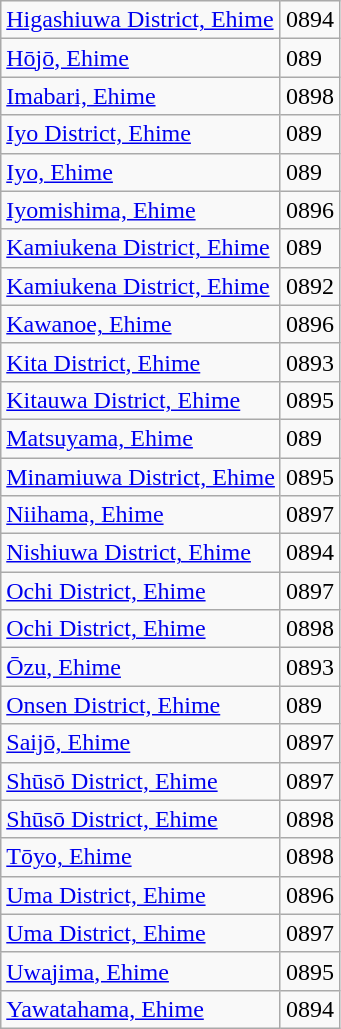<table class="wikitable">
<tr>
<td><a href='#'>Higashiuwa District, Ehime</a></td>
<td>0894</td>
</tr>
<tr>
<td><a href='#'>Hōjō, Ehime</a></td>
<td>089</td>
</tr>
<tr>
<td><a href='#'>Imabari, Ehime</a></td>
<td>0898</td>
</tr>
<tr>
<td><a href='#'>Iyo District, Ehime</a></td>
<td>089</td>
</tr>
<tr>
<td><a href='#'>Iyo, Ehime</a></td>
<td>089</td>
</tr>
<tr>
<td><a href='#'>Iyomishima, Ehime</a></td>
<td>0896</td>
</tr>
<tr>
<td><a href='#'>Kamiukena District, Ehime</a></td>
<td>089</td>
</tr>
<tr>
<td><a href='#'>Kamiukena District, Ehime</a></td>
<td>0892</td>
</tr>
<tr>
<td><a href='#'>Kawanoe, Ehime</a></td>
<td>0896</td>
</tr>
<tr>
<td><a href='#'>Kita District, Ehime</a></td>
<td>0893</td>
</tr>
<tr>
<td><a href='#'>Kitauwa District, Ehime</a></td>
<td>0895</td>
</tr>
<tr>
<td><a href='#'>Matsuyama, Ehime</a></td>
<td>089</td>
</tr>
<tr>
<td><a href='#'>Minamiuwa District, Ehime</a></td>
<td>0895</td>
</tr>
<tr>
<td><a href='#'>Niihama, Ehime</a></td>
<td>0897</td>
</tr>
<tr>
<td><a href='#'>Nishiuwa District, Ehime</a></td>
<td>0894</td>
</tr>
<tr>
<td><a href='#'>Ochi District, Ehime</a></td>
<td>0897</td>
</tr>
<tr>
<td><a href='#'>Ochi District, Ehime</a></td>
<td>0898</td>
</tr>
<tr>
<td><a href='#'>Ōzu, Ehime</a></td>
<td>0893</td>
</tr>
<tr>
<td><a href='#'>Onsen District, Ehime</a></td>
<td>089</td>
</tr>
<tr>
<td><a href='#'>Saijō, Ehime</a></td>
<td>0897</td>
</tr>
<tr>
<td><a href='#'>Shūsō District, Ehime</a></td>
<td>0897</td>
</tr>
<tr>
<td><a href='#'>Shūsō District, Ehime</a></td>
<td>0898</td>
</tr>
<tr>
<td><a href='#'>Tōyo, Ehime</a></td>
<td>0898</td>
</tr>
<tr>
<td><a href='#'>Uma District, Ehime</a></td>
<td>0896</td>
</tr>
<tr>
<td><a href='#'>Uma District, Ehime</a></td>
<td>0897</td>
</tr>
<tr>
<td><a href='#'>Uwajima, Ehime</a></td>
<td>0895</td>
</tr>
<tr>
<td><a href='#'>Yawatahama, Ehime</a></td>
<td>0894</td>
</tr>
</table>
